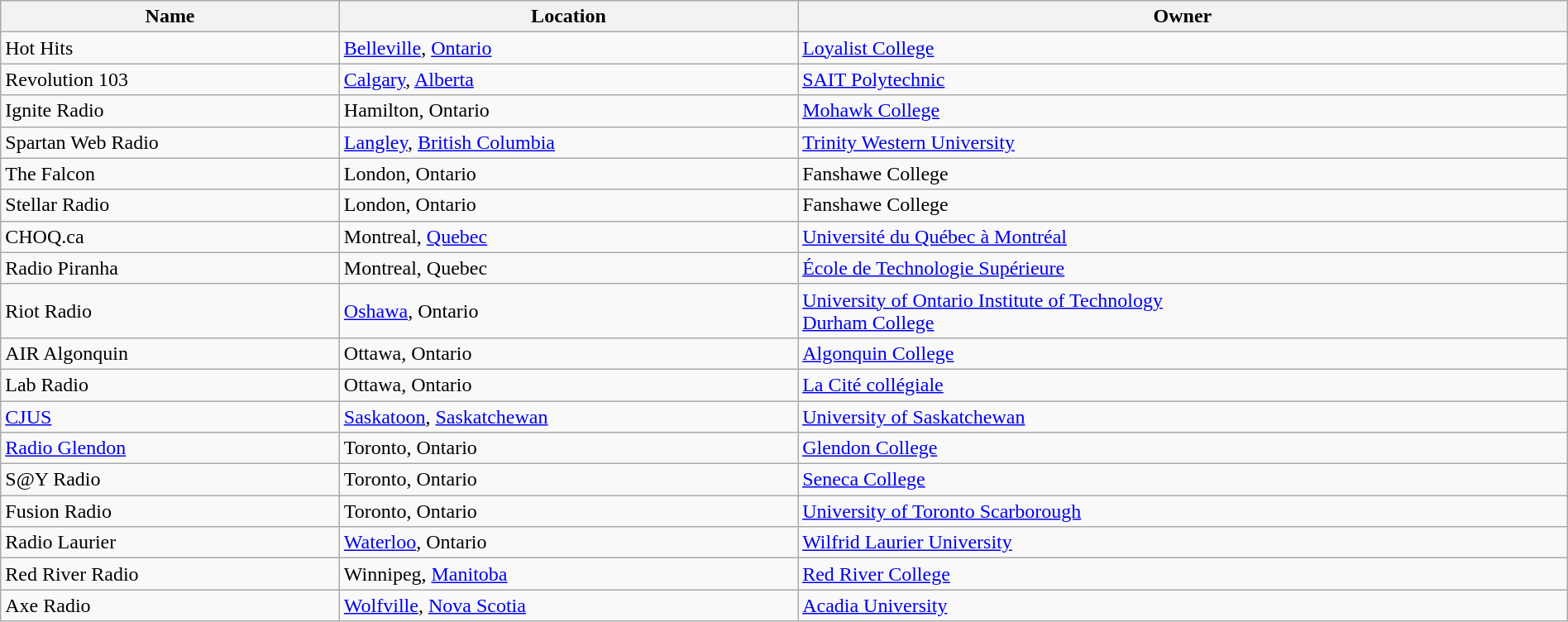<table class="wikitable" width="100%">
<tr>
<th>Name</th>
<th>Location</th>
<th>Owner</th>
</tr>
<tr>
<td>Hot Hits</td>
<td><a href='#'>Belleville</a>, <a href='#'>Ontario</a></td>
<td><a href='#'>Loyalist College</a></td>
</tr>
<tr>
<td>Revolution 103</td>
<td><a href='#'>Calgary</a>, <a href='#'>Alberta</a></td>
<td><a href='#'>SAIT Polytechnic</a></td>
</tr>
<tr>
<td>Ignite Radio</td>
<td>Hamilton, Ontario</td>
<td><a href='#'>Mohawk College</a></td>
</tr>
<tr>
<td>Spartan Web Radio</td>
<td><a href='#'>Langley</a>, <a href='#'>British Columbia</a></td>
<td><a href='#'>Trinity Western University</a></td>
</tr>
<tr>
<td>The Falcon</td>
<td>London, Ontario</td>
<td>Fanshawe College</td>
</tr>
<tr>
<td>Stellar Radio</td>
<td>London, Ontario</td>
<td>Fanshawe College</td>
</tr>
<tr>
<td>CHOQ.ca</td>
<td>Montreal, <a href='#'>Quebec</a></td>
<td><a href='#'>Université du Québec à Montréal</a></td>
</tr>
<tr>
<td>Radio Piranha</td>
<td>Montreal, Quebec</td>
<td><a href='#'>École de Technologie Supérieure</a></td>
</tr>
<tr>
<td>Riot Radio</td>
<td><a href='#'>Oshawa</a>, Ontario</td>
<td><a href='#'>University of Ontario Institute of Technology</a><br><a href='#'>Durham College</a></td>
</tr>
<tr>
<td>AIR Algonquin</td>
<td>Ottawa, Ontario</td>
<td><a href='#'>Algonquin College</a></td>
</tr>
<tr>
<td>Lab Radio</td>
<td>Ottawa, Ontario</td>
<td><a href='#'>La Cité collégiale</a></td>
</tr>
<tr>
<td><a href='#'>CJUS</a></td>
<td><a href='#'>Saskatoon</a>, <a href='#'>Saskatchewan</a></td>
<td><a href='#'>University of Saskatchewan</a></td>
</tr>
<tr>
<td><a href='#'>Radio Glendon</a></td>
<td>Toronto, Ontario</td>
<td><a href='#'>Glendon College</a></td>
</tr>
<tr>
<td>S@Y Radio</td>
<td>Toronto, Ontario</td>
<td><a href='#'>Seneca College</a></td>
</tr>
<tr>
<td>Fusion Radio</td>
<td>Toronto, Ontario</td>
<td><a href='#'>University of Toronto Scarborough</a></td>
</tr>
<tr>
<td>Radio Laurier</td>
<td><a href='#'>Waterloo</a>, Ontario</td>
<td><a href='#'>Wilfrid Laurier University</a></td>
</tr>
<tr>
<td>Red River Radio</td>
<td>Winnipeg, <a href='#'>Manitoba</a></td>
<td><a href='#'>Red River College</a></td>
</tr>
<tr>
<td>Axe Radio</td>
<td><a href='#'>Wolfville</a>, <a href='#'>Nova Scotia</a></td>
<td><a href='#'>Acadia University</a></td>
</tr>
</table>
